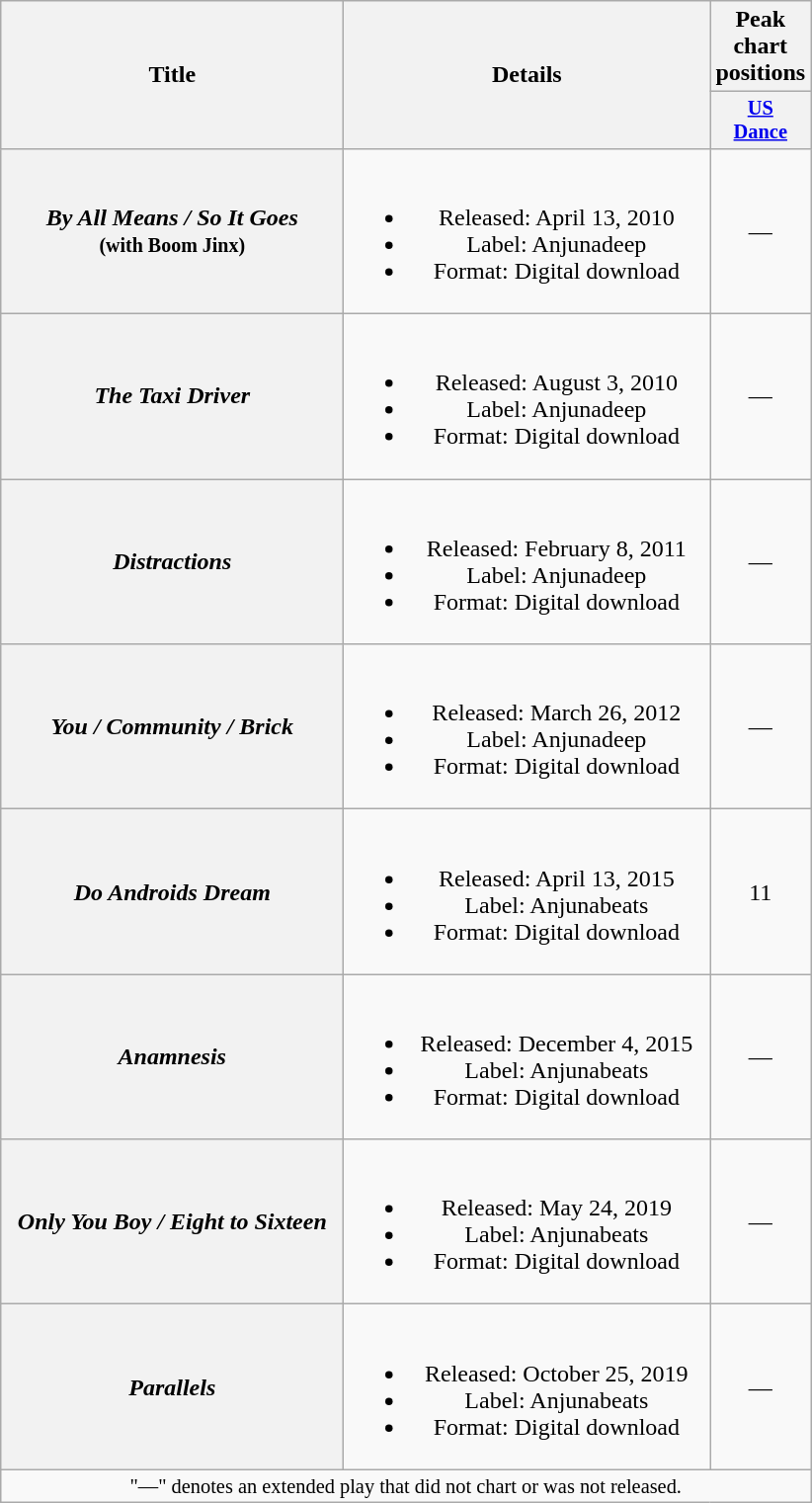<table class="wikitable plainrowheaders" style="text-align:center;">
<tr>
<th scope="col" rowspan="2" style="width:14em;">Title</th>
<th scope="col" rowspan="2" style="width:15em;">Details</th>
<th scope="col">Peak chart positions</th>
</tr>
<tr>
<th scope="col" style="width:3em;font-size:85%;"><a href='#'>US<br>Dance</a><br></th>
</tr>
<tr>
<th scope="row"><em>By All Means / So It Goes</em> <br><small>(with Boom Jinx)</small></th>
<td><br><ul><li>Released: April 13, 2010</li><li>Label: Anjunadeep</li><li>Format: Digital download</li></ul></td>
<td>—</td>
</tr>
<tr>
<th scope="row"><em>The Taxi Driver</em></th>
<td><br><ul><li>Released: August 3, 2010</li><li>Label: Anjunadeep</li><li>Format: Digital download</li></ul></td>
<td>—</td>
</tr>
<tr>
<th scope="row"><em>Distractions</em></th>
<td><br><ul><li>Released: February 8, 2011</li><li>Label: Anjunadeep</li><li>Format: Digital download</li></ul></td>
<td>—</td>
</tr>
<tr>
<th scope="row"><em>You / Community / Brick</em></th>
<td><br><ul><li>Released: March 26, 2012</li><li>Label: Anjunadeep</li><li>Format: Digital download</li></ul></td>
<td>—</td>
</tr>
<tr>
<th scope="row"><em>Do Androids Dream</em></th>
<td><br><ul><li>Released: April 13, 2015</li><li>Label: Anjunabeats</li><li>Format: Digital download</li></ul></td>
<td>11</td>
</tr>
<tr>
<th scope="row"><em>Anamnesis</em></th>
<td><br><ul><li>Released: December 4, 2015</li><li>Label: Anjunabeats</li><li>Format: Digital download</li></ul></td>
<td>—</td>
</tr>
<tr>
<th scope="row"><em>Only You Boy / Eight to Sixteen</em></th>
<td><br><ul><li>Released: May 24, 2019</li><li>Label: Anjunabeats</li><li>Format: Digital download</li></ul></td>
<td>—</td>
</tr>
<tr>
<th scope="row"><em>Parallels</em></th>
<td><br><ul><li>Released: October 25, 2019</li><li>Label: Anjunabeats</li><li>Format: Digital download</li></ul></td>
<td>—</td>
</tr>
<tr>
<td colspan="3" style="font-size:85%">"—" denotes an extended play that did not chart or was not released.</td>
</tr>
</table>
